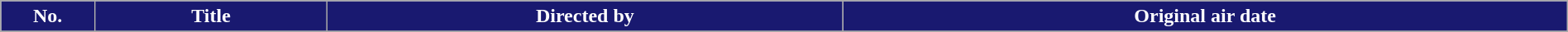<table class="wikitable plainrowheaders" style="width:100%; margin:auto;">
<tr>
<th style="background:#191970; color:#ffffff; width:6%;">No.</th>
<th style="background:#191970; color:#ffffff;">Title</th>
<th style="background:#191970; color:#ffffff;">Directed by</th>
<th style="background:#191970; color:#ffffff;">Original air date</th>
</tr>
<tr>
</tr>
</table>
